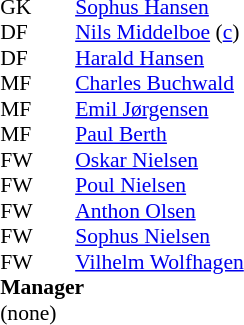<table style="font-size:90%; margin:0.2em auto;" cellspacing="0" cellpadding="0">
<tr>
<th width="25"></th>
<th width="25"></th>
</tr>
<tr>
<td>GK</td>
<td></td>
<td><a href='#'>Sophus Hansen</a></td>
</tr>
<tr>
<td>DF</td>
<td></td>
<td><a href='#'>Nils Middelboe</a> (<a href='#'>c</a>)</td>
</tr>
<tr>
<td>DF</td>
<td></td>
<td><a href='#'>Harald Hansen</a></td>
</tr>
<tr>
<td>MF</td>
<td></td>
<td><a href='#'>Charles Buchwald</a></td>
</tr>
<tr>
<td>MF</td>
<td></td>
<td><a href='#'>Emil Jørgensen</a></td>
</tr>
<tr>
<td>MF</td>
<td></td>
<td><a href='#'>Paul Berth</a></td>
</tr>
<tr>
<td>FW</td>
<td></td>
<td><a href='#'>Oskar Nielsen</a></td>
</tr>
<tr>
<td>FW</td>
<td></td>
<td><a href='#'>Poul Nielsen</a></td>
<td></td>
<td> </td>
</tr>
<tr>
<td>FW</td>
<td></td>
<td><a href='#'>Anthon Olsen</a></td>
</tr>
<tr>
<td>FW</td>
<td></td>
<td><a href='#'>Sophus Nielsen</a></td>
</tr>
<tr>
<td>FW</td>
<td></td>
<td><a href='#'>Vilhelm Wolfhagen</a></td>
</tr>
<tr>
<td colspan=3><strong>Manager</strong></td>
</tr>
<tr>
<td colspan=4>(none)</td>
</tr>
</table>
